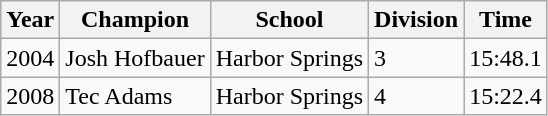<table class="wikitable collapsible sortable">
<tr>
<th>Year</th>
<th>Champion</th>
<th>School</th>
<th>Division</th>
<th>Time</th>
</tr>
<tr>
<td>2004</td>
<td>Josh Hofbauer</td>
<td>Harbor Springs</td>
<td>3</td>
<td>15:48.1</td>
</tr>
<tr>
<td>2008</td>
<td>Tec Adams</td>
<td>Harbor Springs</td>
<td>4</td>
<td>15:22.4</td>
</tr>
</table>
